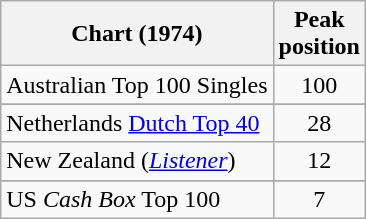<table class="wikitable sortable">
<tr>
<th>Chart (1974)</th>
<th>Peak<br>position</th>
</tr>
<tr>
<td>Australian Top 100 Singles</td>
<td align="center">100</td>
</tr>
<tr>
</tr>
<tr>
<td>Netherlands <a href='#'>Dutch Top 40</a></td>
<td align="center">28</td>
</tr>
<tr>
<td>New Zealand (<em><a href='#'>Listener</a></em>)</td>
<td style="text-align:center;">12</td>
</tr>
<tr>
</tr>
<tr>
</tr>
<tr>
</tr>
<tr>
<td>US <em>Cash Box</em> Top 100</td>
<td align="center">7</td>
</tr>
</table>
